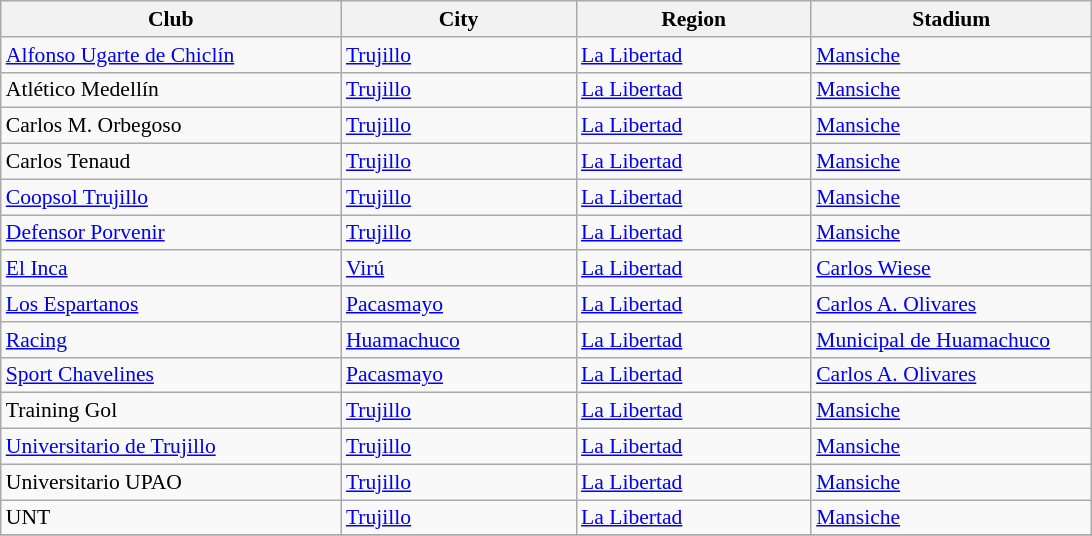<table class="wikitable sortable" style="font-size:90%">
<tr>
<th width=220px>Club</th>
<th width=150px>City</th>
<th width=150px>Region</th>
<th width=180px>Stadium</th>
</tr>
<tr>
<td><a href='#'>Alfonso Ugarte de Chiclín</a></td>
<td><a href='#'>Trujillo</a></td>
<td><a href='#'>La Libertad</a></td>
<td><a href='#'>Mansiche</a></td>
</tr>
<tr>
<td>Atlético Medellín</td>
<td><a href='#'>Trujillo</a></td>
<td><a href='#'>La Libertad</a></td>
<td><a href='#'>Mansiche</a></td>
</tr>
<tr>
<td>Carlos M. Orbegoso</td>
<td><a href='#'>Trujillo</a></td>
<td><a href='#'>La Libertad</a></td>
<td><a href='#'>Mansiche</a></td>
</tr>
<tr>
<td>Carlos Tenaud</td>
<td><a href='#'>Trujillo</a></td>
<td><a href='#'>La Libertad</a></td>
<td><a href='#'>Mansiche</a></td>
</tr>
<tr>
<td><a href='#'>Coopsol Trujillo</a></td>
<td><a href='#'>Trujillo</a></td>
<td><a href='#'>La Libertad</a></td>
<td><a href='#'>Mansiche</a></td>
</tr>
<tr>
<td><a href='#'>Defensor Porvenir</a></td>
<td><a href='#'>Trujillo</a></td>
<td><a href='#'>La Libertad</a></td>
<td><a href='#'>Mansiche</a></td>
</tr>
<tr>
<td><a href='#'>El Inca</a></td>
<td><a href='#'>Virú</a></td>
<td><a href='#'>La Libertad</a></td>
<td><a href='#'>Carlos Wiese</a></td>
</tr>
<tr>
<td><a href='#'>Los Espartanos</a></td>
<td><a href='#'>Pacasmayo</a></td>
<td><a href='#'>La Libertad</a></td>
<td><a href='#'>Carlos A. Olivares</a></td>
</tr>
<tr>
<td><a href='#'>Racing</a></td>
<td><a href='#'>Huamachuco</a></td>
<td><a href='#'>La Libertad</a></td>
<td><a href='#'>Municipal de Huamachuco</a></td>
</tr>
<tr>
<td><a href='#'>Sport Chavelines</a></td>
<td><a href='#'>Pacasmayo</a></td>
<td><a href='#'>La Libertad</a></td>
<td><a href='#'>Carlos A. Olivares</a></td>
</tr>
<tr>
<td>Training Gol</td>
<td><a href='#'>Trujillo</a></td>
<td><a href='#'>La Libertad</a></td>
<td><a href='#'>Mansiche</a></td>
</tr>
<tr>
<td><a href='#'>Universitario de Trujillo</a></td>
<td><a href='#'>Trujillo</a></td>
<td><a href='#'>La Libertad</a></td>
<td><a href='#'>Mansiche</a></td>
</tr>
<tr>
<td>Universitario UPAO</td>
<td><a href='#'>Trujillo</a></td>
<td><a href='#'>La Libertad</a></td>
<td><a href='#'>Mansiche</a></td>
</tr>
<tr>
<td>UNT</td>
<td><a href='#'>Trujillo</a></td>
<td><a href='#'>La Libertad</a></td>
<td><a href='#'>Mansiche</a></td>
</tr>
<tr>
</tr>
</table>
